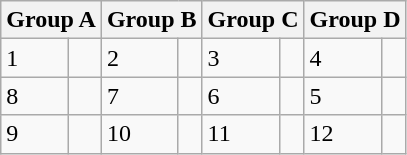<table class="wikitable" style="text-align:left;">
<tr>
<th colspan=2>Group A</th>
<th colspan=2>Group B</th>
<th colspan=2>Group C</th>
<th colspan=2>Group D</th>
</tr>
<tr>
<td>1</td>
<td></td>
<td>2</td>
<td></td>
<td>3</td>
<td></td>
<td>4</td>
<td></td>
</tr>
<tr>
<td>8</td>
<td></td>
<td>7</td>
<td></td>
<td>6</td>
<td></td>
<td>5</td>
<td></td>
</tr>
<tr>
<td>9</td>
<td></td>
<td>10</td>
<td></td>
<td>11</td>
<td></td>
<td>12</td>
<td></td>
</tr>
</table>
